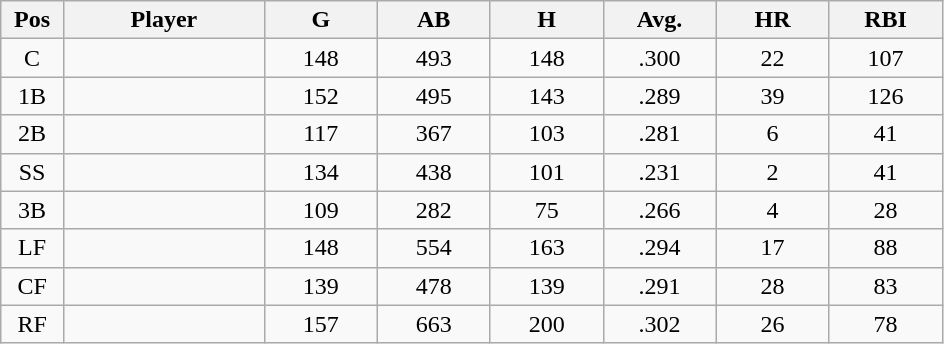<table class="wikitable sortable">
<tr>
<th bgcolor="#DDDDFF" width="5%">Pos</th>
<th bgcolor="#DDDDFF" width="16%">Player</th>
<th bgcolor="#DDDDFF" width="9%">G</th>
<th bgcolor="#DDDDFF" width="9%">AB</th>
<th bgcolor="#DDDDFF" width="9%">H</th>
<th bgcolor="#DDDDFF" width="9%">Avg.</th>
<th bgcolor="#DDDDFF" width="9%">HR</th>
<th bgcolor="#DDDDFF" width="9%">RBI</th>
</tr>
<tr align="center">
<td>C</td>
<td></td>
<td>148</td>
<td>493</td>
<td>148</td>
<td>.300</td>
<td>22</td>
<td>107</td>
</tr>
<tr align="center">
<td>1B</td>
<td></td>
<td>152</td>
<td>495</td>
<td>143</td>
<td>.289</td>
<td>39</td>
<td>126</td>
</tr>
<tr align="center">
<td>2B</td>
<td></td>
<td>117</td>
<td>367</td>
<td>103</td>
<td>.281</td>
<td>6</td>
<td>41</td>
</tr>
<tr align="center">
<td>SS</td>
<td></td>
<td>134</td>
<td>438</td>
<td>101</td>
<td>.231</td>
<td>2</td>
<td>41</td>
</tr>
<tr align="center">
<td>3B</td>
<td></td>
<td>109</td>
<td>282</td>
<td>75</td>
<td>.266</td>
<td>4</td>
<td>28</td>
</tr>
<tr align="center">
<td>LF</td>
<td></td>
<td>148</td>
<td>554</td>
<td>163</td>
<td>.294</td>
<td>17</td>
<td>88</td>
</tr>
<tr align="center">
<td>CF</td>
<td></td>
<td>139</td>
<td>478</td>
<td>139</td>
<td>.291</td>
<td>28</td>
<td>83</td>
</tr>
<tr align="center">
<td>RF</td>
<td></td>
<td>157</td>
<td>663</td>
<td>200</td>
<td>.302</td>
<td>26</td>
<td>78</td>
</tr>
</table>
